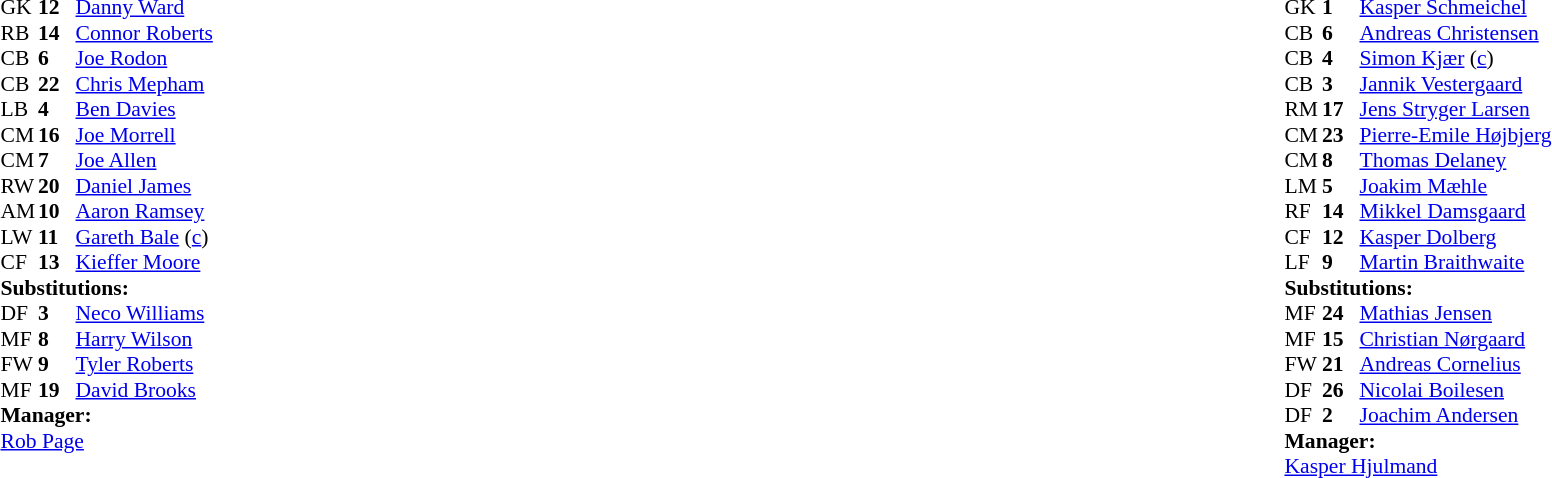<table width="100%">
<tr>
<td valign="top" width="40%"><br><table style="font-size:90%" cellspacing="0" cellpadding="0">
<tr>
<th width=25></th>
<th width=25></th>
</tr>
<tr>
<td>GK</td>
<td><strong>12</strong></td>
<td><a href='#'>Danny Ward</a></td>
</tr>
<tr>
<td>RB</td>
<td><strong>14</strong></td>
<td><a href='#'>Connor Roberts</a></td>
<td></td>
<td></td>
</tr>
<tr>
<td>CB</td>
<td><strong>6</strong></td>
<td><a href='#'>Joe Rodon</a></td>
<td></td>
</tr>
<tr>
<td>CB</td>
<td><strong>22</strong></td>
<td><a href='#'>Chris Mepham</a></td>
</tr>
<tr>
<td>LB</td>
<td><strong>4</strong></td>
<td><a href='#'>Ben Davies</a></td>
</tr>
<tr>
<td>CM</td>
<td><strong>16</strong></td>
<td><a href='#'>Joe Morrell</a></td>
<td></td>
<td></td>
</tr>
<tr>
<td>CM</td>
<td><strong>7</strong></td>
<td><a href='#'>Joe Allen</a></td>
</tr>
<tr>
<td>RW</td>
<td><strong>20</strong></td>
<td><a href='#'>Daniel James</a></td>
<td></td>
<td></td>
</tr>
<tr>
<td>AM</td>
<td><strong>10</strong></td>
<td><a href='#'>Aaron Ramsey</a></td>
</tr>
<tr>
<td>LW</td>
<td><strong>11</strong></td>
<td><a href='#'>Gareth Bale</a> (<a href='#'>c</a>)</td>
<td></td>
</tr>
<tr>
<td>CF</td>
<td><strong>13</strong></td>
<td><a href='#'>Kieffer Moore</a></td>
<td></td>
<td></td>
</tr>
<tr>
<td colspan=3><strong>Substitutions:</strong></td>
</tr>
<tr>
<td>DF</td>
<td><strong>3</strong></td>
<td><a href='#'>Neco Williams</a></td>
<td></td>
<td></td>
</tr>
<tr>
<td>MF</td>
<td><strong>8</strong></td>
<td><a href='#'>Harry Wilson</a></td>
<td></td>
<td></td>
</tr>
<tr>
<td>FW</td>
<td><strong>9</strong></td>
<td><a href='#'>Tyler Roberts</a></td>
<td></td>
<td></td>
</tr>
<tr>
<td>MF</td>
<td><strong>19</strong></td>
<td><a href='#'>David Brooks</a></td>
<td></td>
<td></td>
</tr>
<tr>
<td colspan=3><strong>Manager:</strong></td>
</tr>
<tr>
<td colspan=3><a href='#'>Rob Page</a></td>
</tr>
</table>
</td>
<td valign="top"></td>
<td valign="top" width="50%"><br><table style="font-size:90%; margin:auto" cellspacing="0" cellpadding="0">
<tr>
<th width=25></th>
<th width=25></th>
</tr>
<tr>
<td>GK</td>
<td><strong>1</strong></td>
<td><a href='#'>Kasper Schmeichel</a></td>
</tr>
<tr>
<td>CB</td>
<td><strong>6</strong></td>
<td><a href='#'>Andreas Christensen</a></td>
</tr>
<tr>
<td>CB</td>
<td><strong>4</strong></td>
<td><a href='#'>Simon Kjær</a> (<a href='#'>c</a>)</td>
<td></td>
<td></td>
</tr>
<tr>
<td>CB</td>
<td><strong>3</strong></td>
<td><a href='#'>Jannik Vestergaard</a></td>
</tr>
<tr>
<td>RM</td>
<td><strong>17</strong></td>
<td><a href='#'>Jens Stryger Larsen</a></td>
<td></td>
<td></td>
</tr>
<tr>
<td>CM</td>
<td><strong>23</strong></td>
<td><a href='#'>Pierre-Emile Højbjerg</a></td>
</tr>
<tr>
<td>CM</td>
<td><strong>8</strong></td>
<td><a href='#'>Thomas Delaney</a></td>
<td></td>
<td></td>
</tr>
<tr>
<td>LM</td>
<td><strong>5</strong></td>
<td><a href='#'>Joakim Mæhle</a></td>
</tr>
<tr>
<td>RF</td>
<td><strong>14</strong></td>
<td><a href='#'>Mikkel Damsgaard</a></td>
<td></td>
<td></td>
</tr>
<tr>
<td>CF</td>
<td><strong>12</strong></td>
<td><a href='#'>Kasper Dolberg</a></td>
<td></td>
<td></td>
</tr>
<tr>
<td>LF</td>
<td><strong>9</strong></td>
<td><a href='#'>Martin Braithwaite</a></td>
</tr>
<tr>
<td colspan=3><strong>Substitutions:</strong></td>
</tr>
<tr>
<td>MF</td>
<td><strong>24</strong></td>
<td><a href='#'>Mathias Jensen</a></td>
<td></td>
<td></td>
</tr>
<tr>
<td>MF</td>
<td><strong>15</strong></td>
<td><a href='#'>Christian Nørgaard</a></td>
<td></td>
<td></td>
</tr>
<tr>
<td>FW</td>
<td><strong>21</strong></td>
<td><a href='#'>Andreas Cornelius</a></td>
<td></td>
<td></td>
</tr>
<tr>
<td>DF</td>
<td><strong>26</strong></td>
<td><a href='#'>Nicolai Boilesen</a></td>
<td></td>
<td></td>
</tr>
<tr>
<td>DF</td>
<td><strong>2</strong></td>
<td><a href='#'>Joachim Andersen</a></td>
<td></td>
<td></td>
</tr>
<tr>
<td colspan=3><strong>Manager:</strong></td>
</tr>
<tr>
<td colspan=3><a href='#'>Kasper Hjulmand</a></td>
</tr>
</table>
</td>
</tr>
</table>
